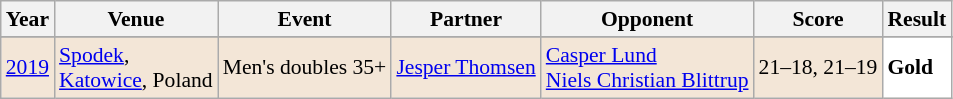<table class="sortable wikitable" style="font-size: 90%;">
<tr>
<th>Year</th>
<th>Venue</th>
<th>Event</th>
<th>Partner</th>
<th>Opponent</th>
<th>Score</th>
<th>Result</th>
</tr>
<tr>
</tr>
<tr style="background:#F3E6D7">
<td align="center"><a href='#'>2019</a></td>
<td align="left"><a href='#'>Spodek</a>,<br><a href='#'>Katowice</a>, Poland</td>
<td align="left">Men's doubles 35+</td>
<td align="left"> <a href='#'>Jesper Thomsen</a></td>
<td align="left"> <a href='#'>Casper Lund</a> <br>  <a href='#'>Niels Christian Blittrup</a></td>
<td align="left">21–18, 21–19</td>
<td style="text-align:left; background:white"> <strong>Gold</strong></td>
</tr>
</table>
